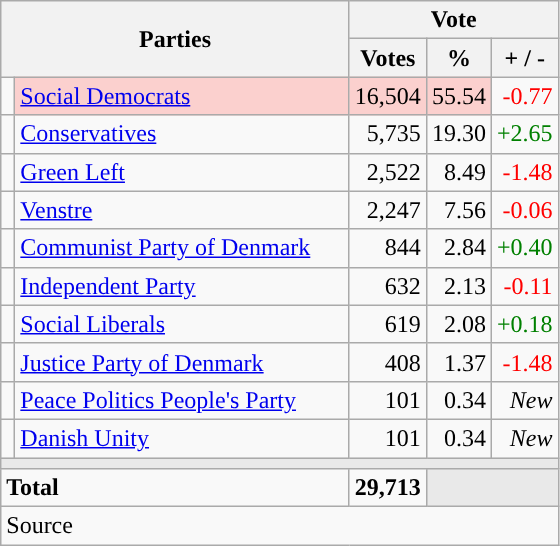<table class="wikitable" style="text-align:right;">
<tr>
<th style="text-align:centre;" rowspan="2" colspan="2" width="225">Parties</th>
<th colspan="3">Vote</th>
</tr>
<tr>
<th width="15">Votes</th>
<th width="15">%</th>
<th width="15">+ / -</th>
</tr>
<tr>
<td width="2" style="color:inherit;background:"></td>
<td bgcolor=#fbd0ce  align="left"><a href='#'>Social Democrats</a></td>
<td bgcolor=#fbd0ce>16,504</td>
<td bgcolor=#fbd0ce>55.54</td>
<td style=color:red;>-0.77</td>
</tr>
<tr>
<td width="2" style="color:inherit;background:"></td>
<td align="left"><a href='#'>Conservatives</a></td>
<td>5,735</td>
<td>19.30</td>
<td style=color:green;>+2.65</td>
</tr>
<tr>
<td width="2" style="color:inherit;background:"></td>
<td align="left"><a href='#'>Green Left</a></td>
<td>2,522</td>
<td>8.49</td>
<td style=color:red;>-1.48</td>
</tr>
<tr>
<td width="2" style="color:inherit;background:"></td>
<td align="left"><a href='#'>Venstre</a></td>
<td>2,247</td>
<td>7.56</td>
<td style=color:red;>-0.06</td>
</tr>
<tr>
<td width="2" style="color:inherit;background:"></td>
<td align="left"><a href='#'>Communist Party of Denmark</a></td>
<td>844</td>
<td>2.84</td>
<td style=color:green;>+0.40</td>
</tr>
<tr>
<td width="2" style="color:inherit;background:"></td>
<td align="left"><a href='#'>Independent Party</a></td>
<td>632</td>
<td>2.13</td>
<td style=color:red;>-0.11</td>
</tr>
<tr>
<td width="2" style="color:inherit;background:"></td>
<td align="left"><a href='#'>Social Liberals</a></td>
<td>619</td>
<td>2.08</td>
<td style=color:green;>+0.18</td>
</tr>
<tr>
<td width="2" style="color:inherit;background:"></td>
<td align="left"><a href='#'>Justice Party of Denmark</a></td>
<td>408</td>
<td>1.37</td>
<td style=color:red;>-1.48</td>
</tr>
<tr>
<td width="2" style="color:inherit;background:"></td>
<td align="left"><a href='#'>Peace Politics People's Party</a></td>
<td>101</td>
<td>0.34</td>
<td><em>New</em></td>
</tr>
<tr>
<td width="2" style="color:inherit;background:"></td>
<td align="left"><a href='#'>Danish Unity</a></td>
<td>101</td>
<td>0.34</td>
<td><em>New</em></td>
</tr>
<tr>
<td colspan="7" bgcolor="#E9E9E9"></td>
</tr>
<tr>
<td align="left" colspan="2"><strong>Total</strong></td>
<td><strong>29,713</strong></td>
<td bgcolor="#E9E9E9" colspan="2"></td>
</tr>
<tr>
<td align="left" colspan="6">Source</td>
</tr>
</table>
